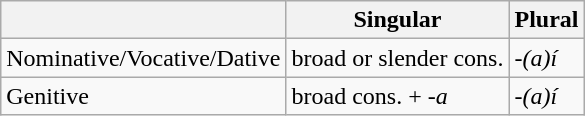<table class="wikitable">
<tr>
<th></th>
<th>Singular</th>
<th>Plural</th>
</tr>
<tr>
<td>Nominative/Vocative/Dative</td>
<td>broad or slender cons.</td>
<td><em>-(a)í</em></td>
</tr>
<tr>
<td>Genitive</td>
<td>broad cons. + <em>-a</em></td>
<td><em>-(a)í</em></td>
</tr>
</table>
